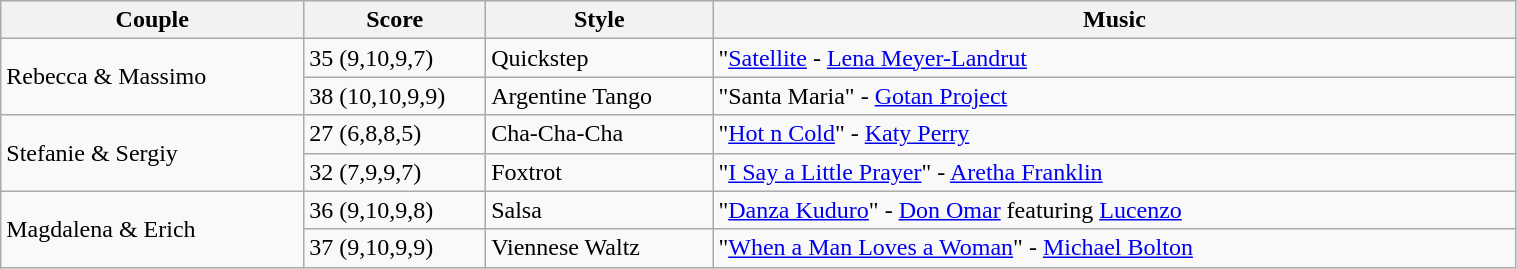<table class="wikitable" width="80%">
<tr>
<th width="20%">Couple</th>
<th width="12%">Score</th>
<th width="15%">Style</th>
<th width="60%">Music</th>
</tr>
<tr>
<td rowspan=2>Rebecca & Massimo</td>
<td>35 (9,10,9,7)</td>
<td>Quickstep</td>
<td>"<a href='#'>Satellite</a> - <a href='#'>Lena Meyer-Landrut</a></td>
</tr>
<tr>
<td>38 (10,10,9,9)</td>
<td>Argentine Tango</td>
<td>"Santa Maria" - <a href='#'>Gotan Project</a></td>
</tr>
<tr>
<td rowspan=2>Stefanie & Sergiy</td>
<td>27 (6,8,8,5)</td>
<td>Cha-Cha-Cha</td>
<td>"<a href='#'>Hot n Cold</a>" - <a href='#'>Katy Perry</a></td>
</tr>
<tr>
<td>32 (7,9,9,7)</td>
<td>Foxtrot</td>
<td>"<a href='#'>I Say a Little Prayer</a>" - <a href='#'>Aretha Franklin</a></td>
</tr>
<tr>
<td rowspan=2>Magdalena & Erich</td>
<td>36 (9,10,9,8)</td>
<td>Salsa</td>
<td>"<a href='#'>Danza Kuduro</a>" - <a href='#'>Don Omar</a> featuring <a href='#'>Lucenzo</a></td>
</tr>
<tr>
<td>37 (9,10,9,9)</td>
<td>Viennese Waltz</td>
<td>"<a href='#'>When a Man Loves a Woman</a>" - <a href='#'>Michael Bolton</a></td>
</tr>
</table>
